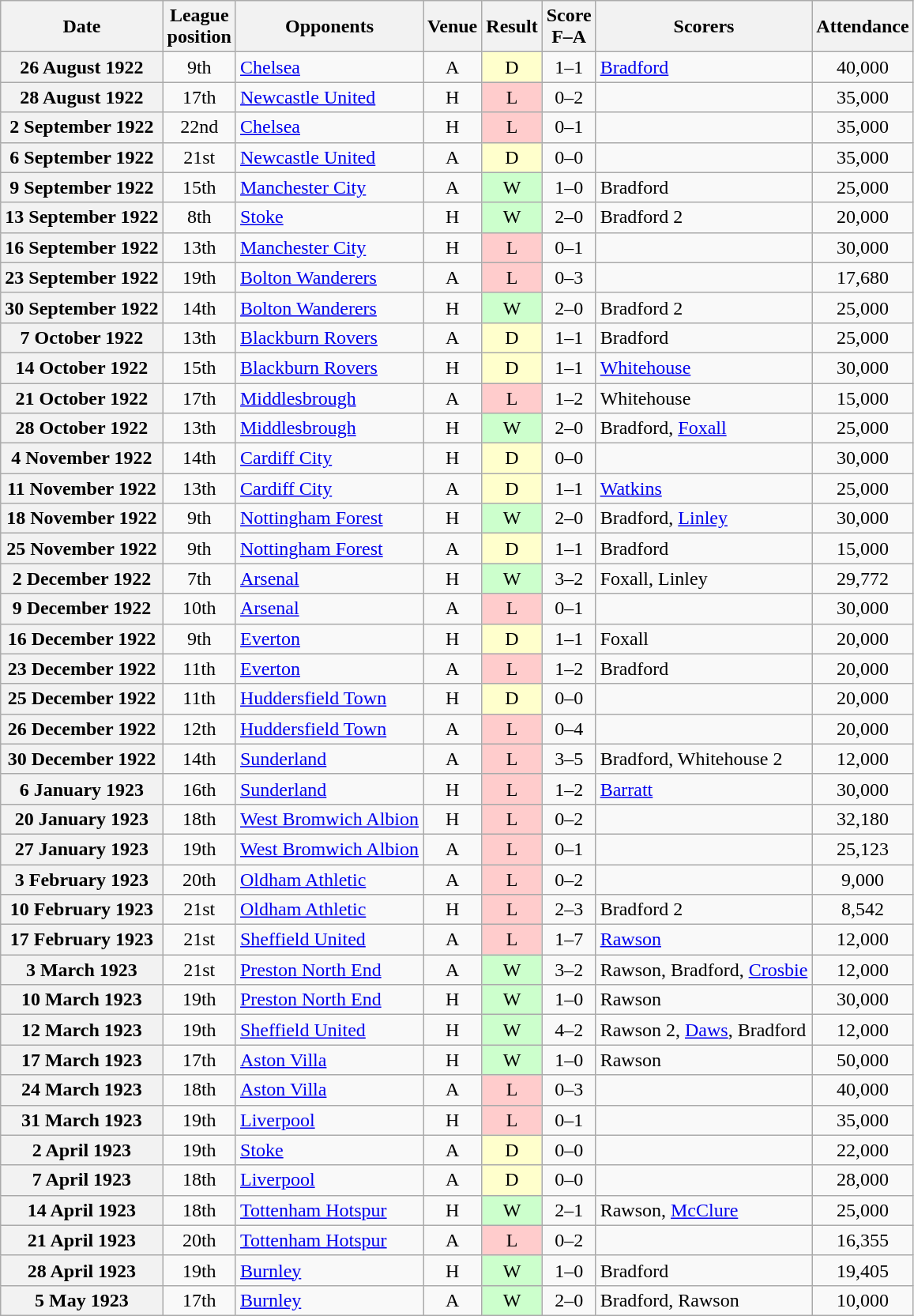<table class="wikitable plainrowheaders" style="text-align:center">
<tr>
<th scope="col">Date</th>
<th scope="col">League<br>position</th>
<th scope="col">Opponents</th>
<th scope="col">Venue</th>
<th scope="col">Result</th>
<th scope="col">Score<br>F–A</th>
<th scope="col">Scorers</th>
<th scope="col">Attendance</th>
</tr>
<tr>
<th scope="row">26 August 1922</th>
<td>9th</td>
<td align="left"><a href='#'>Chelsea</a></td>
<td>A</td>
<td style=background:#ffc>D</td>
<td>1–1</td>
<td align="left"><a href='#'>Bradford</a></td>
<td>40,000</td>
</tr>
<tr>
<th scope="row">28 August 1922</th>
<td>17th</td>
<td align="left"><a href='#'>Newcastle United</a></td>
<td>H</td>
<td style=background:#fcc>L</td>
<td>0–2</td>
<td></td>
<td>35,000</td>
</tr>
<tr>
<th scope="row">2 September 1922</th>
<td>22nd</td>
<td align="left"><a href='#'>Chelsea</a></td>
<td>H</td>
<td style=background:#fcc>L</td>
<td>0–1</td>
<td></td>
<td>35,000</td>
</tr>
<tr>
<th scope="row">6 September 1922</th>
<td>21st</td>
<td align="left"><a href='#'>Newcastle United</a></td>
<td>A</td>
<td style=background:#ffc>D</td>
<td>0–0</td>
<td></td>
<td>35,000</td>
</tr>
<tr>
<th scope="row">9 September 1922</th>
<td>15th</td>
<td align="left"><a href='#'>Manchester City</a></td>
<td>A</td>
<td style=background:#cfc>W</td>
<td>1–0</td>
<td align="left">Bradford</td>
<td>25,000</td>
</tr>
<tr>
<th scope="row">13 September 1922</th>
<td>8th</td>
<td align="left"><a href='#'>Stoke</a></td>
<td>H</td>
<td style=background:#cfc>W</td>
<td>2–0</td>
<td align="left">Bradford 2</td>
<td>20,000</td>
</tr>
<tr>
<th scope="row">16 September 1922</th>
<td>13th</td>
<td align="left"><a href='#'>Manchester City</a></td>
<td>H</td>
<td style=background:#fcc>L</td>
<td>0–1</td>
<td></td>
<td>30,000</td>
</tr>
<tr>
<th scope="row">23 September 1922</th>
<td>19th</td>
<td align="left"><a href='#'>Bolton Wanderers</a></td>
<td>A</td>
<td style=background:#fcc>L</td>
<td>0–3</td>
<td></td>
<td>17,680</td>
</tr>
<tr>
<th scope="row">30 September 1922</th>
<td>14th</td>
<td align="left"><a href='#'>Bolton Wanderers</a></td>
<td>H</td>
<td style=background:#cfc>W</td>
<td>2–0</td>
<td align="left">Bradford 2</td>
<td>25,000</td>
</tr>
<tr>
<th scope="row">7 October 1922</th>
<td>13th</td>
<td align="left"><a href='#'>Blackburn Rovers</a></td>
<td>A</td>
<td style=background:#ffc>D</td>
<td>1–1</td>
<td align="left">Bradford</td>
<td>25,000</td>
</tr>
<tr>
<th scope="row">14 October 1922</th>
<td>15th</td>
<td align="left"><a href='#'>Blackburn Rovers</a></td>
<td>H</td>
<td style=background:#ffc>D</td>
<td>1–1</td>
<td align="left"><a href='#'>Whitehouse</a></td>
<td>30,000</td>
</tr>
<tr>
<th scope="row">21 October 1922</th>
<td>17th</td>
<td align="left"><a href='#'>Middlesbrough</a></td>
<td>A</td>
<td style=background:#fcc>L</td>
<td>1–2</td>
<td align="left">Whitehouse</td>
<td>15,000</td>
</tr>
<tr>
<th scope="row">28 October 1922</th>
<td>13th</td>
<td align="left"><a href='#'>Middlesbrough</a></td>
<td>H</td>
<td style=background:#cfc>W</td>
<td>2–0</td>
<td align="left">Bradford, <a href='#'>Foxall</a></td>
<td>25,000</td>
</tr>
<tr>
<th scope="row">4 November 1922</th>
<td>14th</td>
<td align="left"><a href='#'>Cardiff City</a></td>
<td>H</td>
<td style=background:#ffc>D</td>
<td>0–0</td>
<td></td>
<td>30,000</td>
</tr>
<tr>
<th scope="row">11 November 1922</th>
<td>13th</td>
<td align="left"><a href='#'>Cardiff City</a></td>
<td>A</td>
<td style=background:#ffc>D</td>
<td>1–1</td>
<td align="left"><a href='#'>Watkins</a></td>
<td>25,000</td>
</tr>
<tr>
<th scope="row">18 November 1922</th>
<td>9th</td>
<td align="left"><a href='#'>Nottingham Forest</a></td>
<td>H</td>
<td style=background:#cfc>W</td>
<td>2–0</td>
<td align="left">Bradford, <a href='#'>Linley</a></td>
<td>30,000</td>
</tr>
<tr>
<th scope="row">25 November 1922</th>
<td>9th</td>
<td align="left"><a href='#'>Nottingham Forest</a></td>
<td>A</td>
<td style=background:#ffc>D</td>
<td>1–1</td>
<td align="left">Bradford</td>
<td>15,000</td>
</tr>
<tr>
<th scope="row">2 December 1922</th>
<td>7th</td>
<td align="left"><a href='#'>Arsenal</a></td>
<td>H</td>
<td style=background:#cfc>W</td>
<td>3–2</td>
<td align="left">Foxall, Linley</td>
<td>29,772</td>
</tr>
<tr>
<th scope="row">9 December 1922</th>
<td>10th</td>
<td align="left"><a href='#'>Arsenal</a></td>
<td>A</td>
<td style=background:#fcc>L</td>
<td>0–1</td>
<td></td>
<td>30,000</td>
</tr>
<tr>
<th scope="row">16 December 1922</th>
<td>9th</td>
<td align="left"><a href='#'>Everton</a></td>
<td>H</td>
<td style=background:#ffc>D</td>
<td>1–1</td>
<td align="left">Foxall</td>
<td>20,000</td>
</tr>
<tr>
<th scope="row">23 December 1922</th>
<td>11th</td>
<td align="left"><a href='#'>Everton</a></td>
<td>A</td>
<td style=background:#fcc>L</td>
<td>1–2</td>
<td align="left">Bradford</td>
<td>20,000</td>
</tr>
<tr>
<th scope="row">25 December 1922</th>
<td>11th</td>
<td align="left"><a href='#'>Huddersfield Town</a></td>
<td>H</td>
<td style=background:#ffc>D</td>
<td>0–0</td>
<td></td>
<td>20,000</td>
</tr>
<tr>
<th scope="row">26 December 1922</th>
<td>12th</td>
<td align="left"><a href='#'>Huddersfield Town</a></td>
<td>A</td>
<td style=background:#fcc>L</td>
<td>0–4</td>
<td></td>
<td>20,000</td>
</tr>
<tr>
<th scope="row">30 December 1922</th>
<td>14th</td>
<td align="left"><a href='#'>Sunderland</a></td>
<td>A</td>
<td style=background:#fcc>L</td>
<td>3–5</td>
<td align="left">Bradford, Whitehouse 2</td>
<td>12,000</td>
</tr>
<tr>
<th scope="row">6 January 1923</th>
<td>16th</td>
<td align="left"><a href='#'>Sunderland</a></td>
<td>H</td>
<td style=background:#fcc>L</td>
<td>1–2</td>
<td align="left"><a href='#'>Barratt</a></td>
<td>30,000</td>
</tr>
<tr>
<th scope="row">20 January 1923</th>
<td>18th</td>
<td align="left"><a href='#'>West Bromwich Albion</a></td>
<td>H</td>
<td style=background:#fcc>L</td>
<td>0–2</td>
<td></td>
<td>32,180</td>
</tr>
<tr>
<th scope="row">27 January 1923</th>
<td>19th</td>
<td align="left"><a href='#'>West Bromwich Albion</a></td>
<td>A</td>
<td style=background:#fcc>L</td>
<td>0–1</td>
<td></td>
<td>25,123</td>
</tr>
<tr>
<th scope="row">3 February 1923</th>
<td>20th</td>
<td align="left"><a href='#'>Oldham Athletic</a></td>
<td>A</td>
<td style=background:#fcc>L</td>
<td>0–2</td>
<td></td>
<td>9,000</td>
</tr>
<tr>
<th scope="row">10 February 1923</th>
<td>21st</td>
<td align="left"><a href='#'>Oldham Athletic</a></td>
<td>H</td>
<td style=background:#fcc>L</td>
<td>2–3</td>
<td align="left">Bradford 2</td>
<td>8,542</td>
</tr>
<tr>
<th scope="row">17 February 1923</th>
<td>21st</td>
<td align="left"><a href='#'>Sheffield United</a></td>
<td>A</td>
<td style=background:#fcc>L</td>
<td>1–7</td>
<td align="left"><a href='#'>Rawson</a></td>
<td>12,000</td>
</tr>
<tr>
<th scope="row">3 March 1923</th>
<td>21st</td>
<td align="left"><a href='#'>Preston North End</a></td>
<td>A</td>
<td style=background:#cfc>W</td>
<td>3–2</td>
<td align="left">Rawson, Bradford, <a href='#'>Crosbie</a></td>
<td>12,000</td>
</tr>
<tr>
<th scope="row">10 March 1923</th>
<td>19th</td>
<td align="left"><a href='#'>Preston North End</a></td>
<td>H</td>
<td style=background:#cfc>W</td>
<td>1–0</td>
<td align="left">Rawson</td>
<td>30,000</td>
</tr>
<tr>
<th scope="row">12 March 1923</th>
<td>19th</td>
<td align="left"><a href='#'>Sheffield United</a></td>
<td>H</td>
<td style=background:#cfc>W</td>
<td>4–2</td>
<td align="left">Rawson 2, <a href='#'>Daws</a>, Bradford</td>
<td>12,000</td>
</tr>
<tr>
<th scope="row">17 March 1923</th>
<td>17th</td>
<td align="left"><a href='#'>Aston Villa</a></td>
<td>H</td>
<td style=background:#cfc>W</td>
<td>1–0</td>
<td align="left">Rawson</td>
<td>50,000</td>
</tr>
<tr>
<th scope="row">24 March 1923</th>
<td>18th</td>
<td align="left"><a href='#'>Aston Villa</a></td>
<td>A</td>
<td style=background:#fcc>L</td>
<td>0–3</td>
<td></td>
<td>40,000</td>
</tr>
<tr>
<th scope="row">31 March 1923</th>
<td>19th</td>
<td align="left"><a href='#'>Liverpool</a></td>
<td>H</td>
<td style=background:#fcc>L</td>
<td>0–1</td>
<td></td>
<td>35,000</td>
</tr>
<tr>
<th scope="row">2 April 1923</th>
<td>19th</td>
<td align="left"><a href='#'>Stoke</a></td>
<td>A</td>
<td style=background:#ffc>D</td>
<td>0–0</td>
<td></td>
<td>22,000</td>
</tr>
<tr>
<th scope="row">7 April 1923</th>
<td>18th</td>
<td align="left"><a href='#'>Liverpool</a></td>
<td>A</td>
<td style=background:#ffc>D</td>
<td>0–0</td>
<td></td>
<td>28,000</td>
</tr>
<tr>
<th scope="row">14 April 1923</th>
<td>18th</td>
<td align="left"><a href='#'>Tottenham Hotspur</a></td>
<td>H</td>
<td style=background:#cfc>W</td>
<td>2–1</td>
<td align="left">Rawson, <a href='#'>McClure</a></td>
<td>25,000</td>
</tr>
<tr>
<th scope="row">21 April 1923</th>
<td>20th</td>
<td align="left"><a href='#'>Tottenham Hotspur</a></td>
<td>A</td>
<td style=background:#fcc>L</td>
<td>0–2</td>
<td></td>
<td>16,355</td>
</tr>
<tr>
<th scope="row">28 April 1923</th>
<td>19th</td>
<td align="left"><a href='#'>Burnley</a></td>
<td>H</td>
<td style=background:#cfc>W</td>
<td>1–0</td>
<td align="left">Bradford</td>
<td>19,405</td>
</tr>
<tr>
<th scope="row">5 May 1923</th>
<td>17th</td>
<td align="left"><a href='#'>Burnley</a></td>
<td>A</td>
<td style=background:#cfc>W</td>
<td>2–0</td>
<td align="left">Bradford, Rawson</td>
<td>10,000</td>
</tr>
</table>
